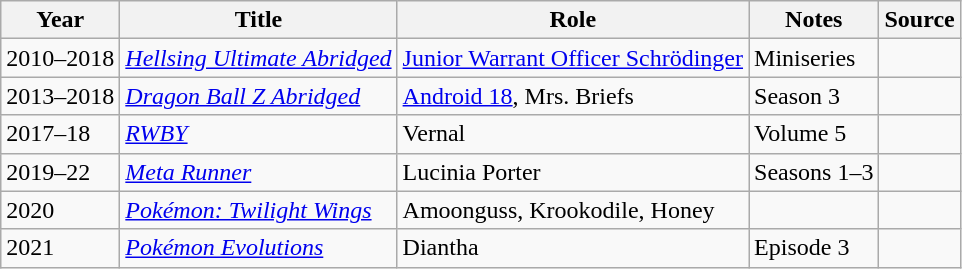<table class="wikitable sortable plainrowheaders" style="width=100%;">
<tr>
<th>Year</th>
<th>Title</th>
<th>Role</th>
<th>Notes</th>
<th>Source</th>
</tr>
<tr>
<td>2010–2018</td>
<td><em><a href='#'>Hellsing Ultimate Abridged</a></em></td>
<td><a href='#'>Junior Warrant Officer Schrödinger</a></td>
<td>Miniseries</td>
<td></td>
</tr>
<tr>
<td>2013–2018</td>
<td><em><a href='#'>Dragon Ball Z Abridged</a></em></td>
<td><a href='#'>Android 18</a>, Mrs. Briefs</td>
<td>Season 3</td>
<td></td>
</tr>
<tr>
<td>2017–18</td>
<td><em><a href='#'>RWBY</a></em></td>
<td>Vernal</td>
<td>Volume 5</td>
<td></td>
</tr>
<tr>
<td>2019–22</td>
<td><em><a href='#'>Meta Runner</a></em></td>
<td>Lucinia Porter</td>
<td>Seasons 1–3</td>
<td></td>
</tr>
<tr>
<td>2020</td>
<td><em><a href='#'>Pokémon: Twilight Wings</a></em></td>
<td>Amoonguss, Krookodile, Honey</td>
<td></td>
<td></td>
</tr>
<tr>
<td>2021</td>
<td><em><a href='#'>Pokémon Evolutions</a></em></td>
<td>Diantha</td>
<td>Episode 3</td>
<td></td>
</tr>
</table>
